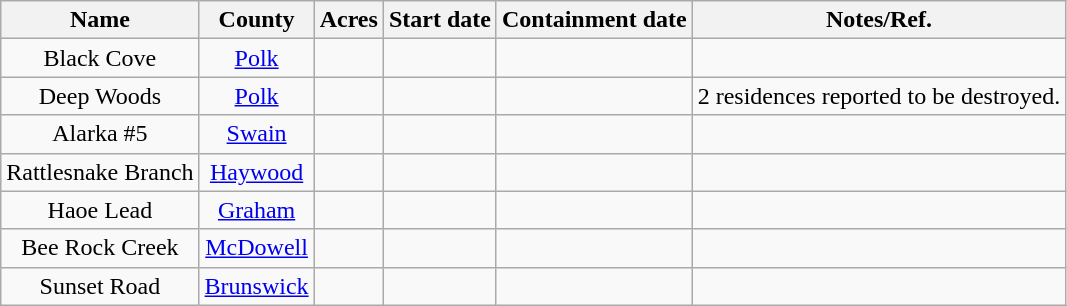<table class="wikitable sortable plainrowheaders mw-collapsible" style="text-align:center;">
<tr>
<th scope="col">Name</th>
<th scope="col">County </th>
<th scope="col">Acres</th>
<th scope="col">Start date</th>
<th scope="col">Containment date</th>
<th scope="col">Notes/Ref.</th>
</tr>
<tr>
<td>Black Cove</td>
<td><a href='#'>Polk</a></td>
<td></td>
<td></td>
<td></td>
<td></td>
</tr>
<tr>
<td>Deep Woods</td>
<td><a href='#'>Polk</a></td>
<td></td>
<td></td>
<td></td>
<td>2 residences reported to be destroyed.</td>
</tr>
<tr>
<td>Alarka #5</td>
<td><a href='#'>Swain</a></td>
<td></td>
<td></td>
<td></td>
<td></td>
</tr>
<tr>
<td>Rattlesnake Branch</td>
<td><a href='#'>Haywood</a></td>
<td></td>
<td></td>
<td></td>
<td></td>
</tr>
<tr>
<td>Haoe Lead</td>
<td><a href='#'>Graham</a></td>
<td></td>
<td></td>
<td></td>
<td></td>
</tr>
<tr>
<td>Bee Rock Creek</td>
<td><a href='#'>McDowell</a></td>
<td></td>
<td></td>
<td></td>
<td></td>
</tr>
<tr>
<td>Sunset Road</td>
<td><a href='#'>Brunswick</a></td>
<td></td>
<td></td>
<td></td>
<td></td>
</tr>
</table>
